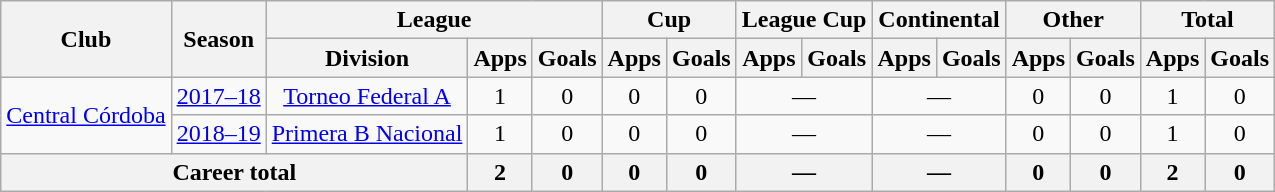<table class="wikitable" style="text-align:center">
<tr>
<th rowspan="2">Club</th>
<th rowspan="2">Season</th>
<th colspan="3">League</th>
<th colspan="2">Cup</th>
<th colspan="2">League Cup</th>
<th colspan="2">Continental</th>
<th colspan="2">Other</th>
<th colspan="2">Total</th>
</tr>
<tr>
<th>Division</th>
<th>Apps</th>
<th>Goals</th>
<th>Apps</th>
<th>Goals</th>
<th>Apps</th>
<th>Goals</th>
<th>Apps</th>
<th>Goals</th>
<th>Apps</th>
<th>Goals</th>
<th>Apps</th>
<th>Goals</th>
</tr>
<tr>
<td rowspan="2"><a href='#'>Central Córdoba</a></td>
<td><a href='#'>2017–18</a></td>
<td rowspan="1"><a href='#'>Torneo Federal A</a></td>
<td>1</td>
<td>0</td>
<td>0</td>
<td>0</td>
<td colspan="2">—</td>
<td colspan="2">—</td>
<td>0</td>
<td>0</td>
<td>1</td>
<td>0</td>
</tr>
<tr>
<td><a href='#'>2018–19</a></td>
<td rowspan="1"><a href='#'>Primera B Nacional</a></td>
<td>1</td>
<td>0</td>
<td>0</td>
<td>0</td>
<td colspan="2">—</td>
<td colspan="2">—</td>
<td>0</td>
<td>0</td>
<td>1</td>
<td>0</td>
</tr>
<tr>
<th colspan="3">Career total</th>
<th>2</th>
<th>0</th>
<th>0</th>
<th>0</th>
<th colspan="2">—</th>
<th colspan="2">—</th>
<th>0</th>
<th>0</th>
<th>2</th>
<th>0</th>
</tr>
</table>
